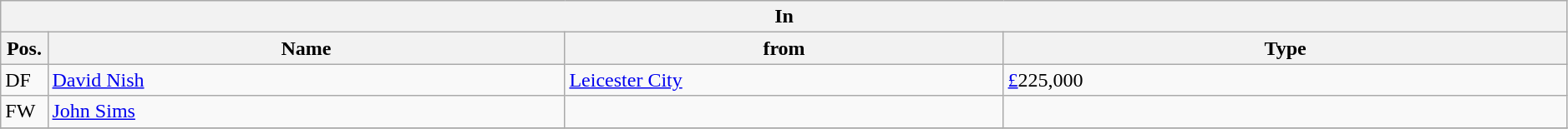<table class="wikitable" style="font-size:100%;width:99%;">
<tr>
<th colspan="4">In</th>
</tr>
<tr>
<th width=3%>Pos.</th>
<th width=33%>Name</th>
<th width=28%>from</th>
<th width=36%>Type</th>
</tr>
<tr>
<td>DF</td>
<td><a href='#'>David Nish</a></td>
<td><a href='#'>Leicester City</a></td>
<td><a href='#'>£</a>225,000</td>
</tr>
<tr>
<td>FW</td>
<td><a href='#'>John Sims</a></td>
<td></td>
<td></td>
</tr>
<tr>
</tr>
</table>
